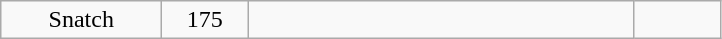<table class = "wikitable" style="text-align:center;">
<tr>
<td width=100>Snatch</td>
<td width=50>175</td>
<td width=250 align=left></td>
<td width=50></td>
</tr>
</table>
